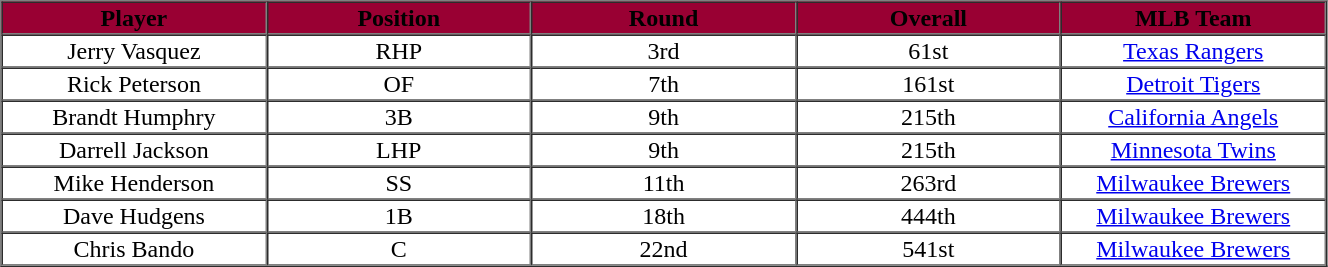<table cellpadding="1" border="1" cellspacing="0" width="70%">
<tr>
<th bgcolor="#990033" width="20%"><span>Player</span></th>
<th bgcolor="#990033" width="20%"><span>Position</span></th>
<th bgcolor="#990033" width="20%"><span>Round</span></th>
<th bgcolor="#990033" width="20%"><span>Overall</span></th>
<th bgcolor="#990033" width="20%"><span>MLB Team</span></th>
</tr>
<tr align="center">
<td>Jerry Vasquez</td>
<td>RHP</td>
<td>3rd</td>
<td>61st</td>
<td><a href='#'>Texas Rangers</a></td>
</tr>
<tr align="center">
<td>Rick Peterson</td>
<td>OF</td>
<td>7th</td>
<td>161st</td>
<td><a href='#'>Detroit Tigers</a></td>
</tr>
<tr align="center">
<td>Brandt Humphry</td>
<td>3B</td>
<td>9th</td>
<td>215th</td>
<td><a href='#'>California Angels</a></td>
</tr>
<tr align="center">
<td>Darrell Jackson</td>
<td>LHP</td>
<td>9th</td>
<td>215th</td>
<td><a href='#'>Minnesota Twins</a></td>
</tr>
<tr align="center">
<td>Mike Henderson</td>
<td>SS</td>
<td>11th</td>
<td>263rd</td>
<td><a href='#'>Milwaukee Brewers</a></td>
</tr>
<tr align="center">
<td>Dave Hudgens</td>
<td>1B</td>
<td>18th</td>
<td>444th</td>
<td><a href='#'>Milwaukee Brewers</a></td>
</tr>
<tr align="center">
<td>Chris Bando</td>
<td>C</td>
<td>22nd</td>
<td>541st</td>
<td><a href='#'>Milwaukee Brewers</a></td>
</tr>
</table>
